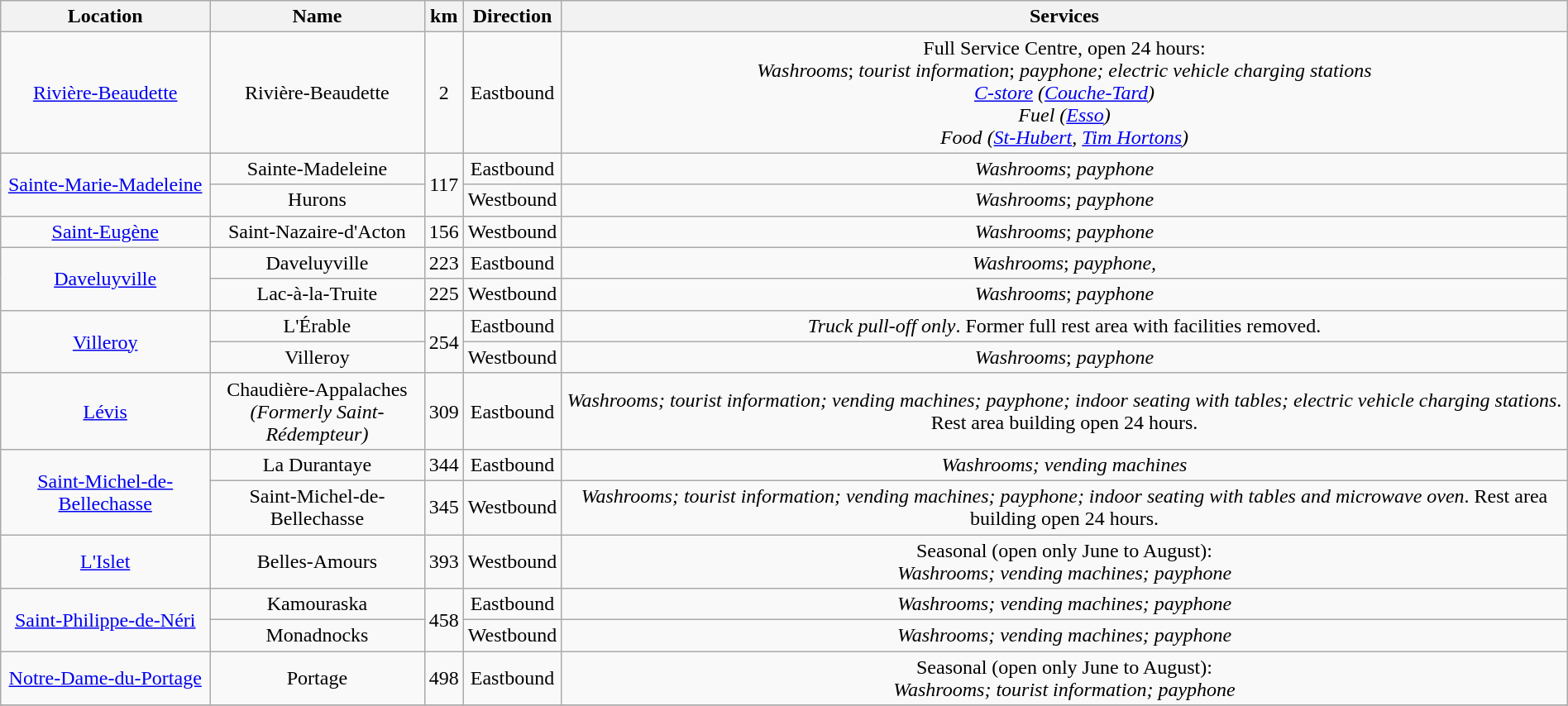<table class="wikitable" width="100%" style="text-align: center">
<tr>
<th>Location</th>
<th>Name</th>
<th>km</th>
<th>Direction</th>
<th>Services</th>
</tr>
<tr>
<td><a href='#'>Rivière-Beaudette</a></td>
<td>Rivière-Beaudette</td>
<td>2</td>
<td>Eastbound</td>
<td>Full Service Centre, open 24 hours:<br><em>Washrooms</em>; <em>tourist information</em>; <em>payphone;</em> <em>electric vehicle charging stations</em><br><em><a href='#'>C-store</a></em> <em>(<a href='#'>Couche-Tard</a>)</em><br><em>Fuel</em> <em>(<a href='#'>Esso</a>)</em><br><em>Food</em> <em>(<a href='#'>St-Hubert</a>,</em> <em><a href='#'>Tim Hortons</a>)</em></td>
</tr>
<tr>
<td rowspan="2"><a href='#'>Sainte-Marie-Madeleine</a></td>
<td>Sainte-Madeleine</td>
<td rowspan="2">117</td>
<td>Eastbound</td>
<td><em>Washrooms</em>; <em>payphone</em></td>
</tr>
<tr>
<td>Hurons</td>
<td>Westbound</td>
<td><em>Washrooms</em>; <em>payphone</em></td>
</tr>
<tr>
<td><a href='#'>Saint-Eugène</a></td>
<td>Saint-Nazaire-d'Acton</td>
<td>156</td>
<td>Westbound</td>
<td><em>Washrooms</em>; <em>payphone</em></td>
</tr>
<tr>
<td rowspan="2"><a href='#'>Daveluyville</a></td>
<td>Daveluyville</td>
<td>223</td>
<td>Eastbound</td>
<td><em>Washrooms</em>; <em>payphone,</em></td>
</tr>
<tr>
<td>Lac-à-la-Truite</td>
<td>225</td>
<td>Westbound</td>
<td><em>Washrooms</em>; <em>payphone</em></td>
</tr>
<tr>
<td rowspan="2"><a href='#'>Villeroy</a></td>
<td>L'Érable</td>
<td rowspan="2">254</td>
<td>Eastbound</td>
<td><em>Truck pull-off only</em>. Former full rest area with facilities removed.</td>
</tr>
<tr>
<td>Villeroy</td>
<td>Westbound</td>
<td><em>Washrooms</em>; <em>payphone</em></td>
</tr>
<tr>
<td><a href='#'>Lévis</a></td>
<td>Chaudière-Appalaches<br><em>(Formerly Saint-Rédempteur)</em></td>
<td>309</td>
<td>Eastbound</td>
<td><em>Washrooms; tourist information; vending machines; payphone; indoor seating with tables; electric vehicle charging stations</em>. Rest area building open 24 hours.</td>
</tr>
<tr>
<td rowspan="2"><a href='#'>Saint-Michel-de-Bellechasse</a></td>
<td>La Durantaye</td>
<td>344</td>
<td>Eastbound</td>
<td><em>Washrooms; vending machines</em></td>
</tr>
<tr>
<td>Saint-Michel-de-Bellechasse</td>
<td>345</td>
<td>Westbound</td>
<td><em>Washrooms; tourist information; vending machines; payphone; indoor seating with tables and microwave oven</em>. Rest area building open 24 hours.</td>
</tr>
<tr>
<td><a href='#'>L'Islet</a></td>
<td>Belles-Amours</td>
<td>393</td>
<td>Westbound</td>
<td>Seasonal (open only June to August):<br><em>Washrooms; vending machines; payphone</em></td>
</tr>
<tr>
<td rowspan="2"><a href='#'>Saint-Philippe-de-Néri</a></td>
<td>Kamouraska</td>
<td rowspan="2">458</td>
<td>Eastbound</td>
<td><em>Washrooms; vending machines; payphone</em></td>
</tr>
<tr>
<td>Monadnocks</td>
<td>Westbound</td>
<td><em>Washrooms; vending machines; payphone </em></td>
</tr>
<tr>
<td><a href='#'>Notre-Dame-du-Portage</a></td>
<td>Portage</td>
<td>498</td>
<td>Eastbound</td>
<td>Seasonal (open only June to August):<br><em>Washrooms; tourist information; payphone</em></td>
</tr>
<tr>
</tr>
</table>
